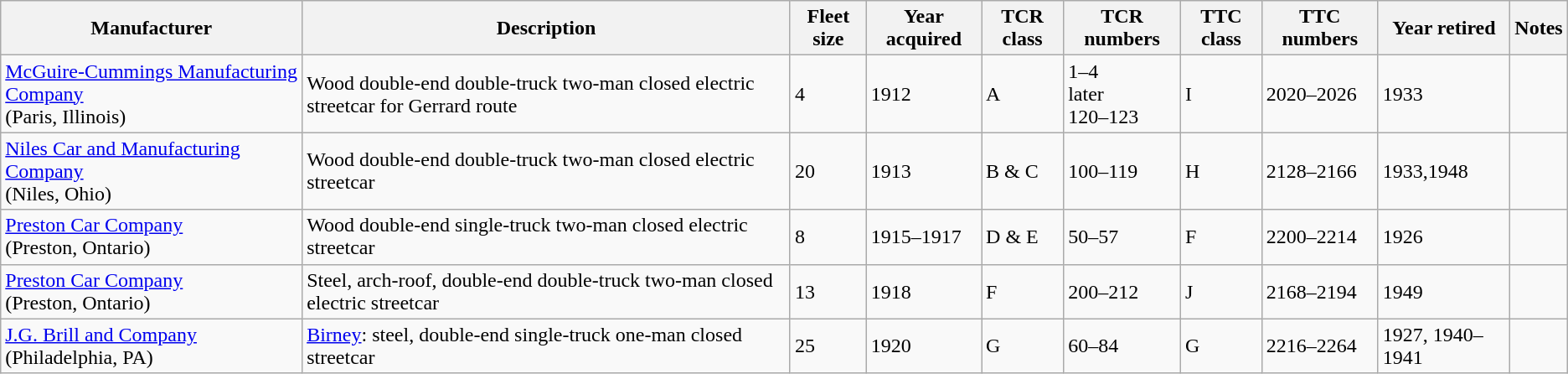<table class="wikitable">
<tr>
<th>Manufacturer</th>
<th>Description</th>
<th>Fleet size</th>
<th>Year acquired</th>
<th>TCR class</th>
<th>TCR numbers</th>
<th>TTC class</th>
<th>TTC numbers</th>
<th>Year retired</th>
<th>Notes</th>
</tr>
<tr>
<td><a href='#'>McGuire-Cummings Manufacturing Company</a><br>(Paris, Illinois)</td>
<td>Wood double-end double-truck two-man closed electric streetcar for Gerrard route</td>
<td>4</td>
<td>1912</td>
<td>A</td>
<td>1–4<br>later<br>120–123</td>
<td>I</td>
<td>2020–2026</td>
<td>1933</td>
<td></td>
</tr>
<tr>
<td><a href='#'>Niles Car and Manufacturing Company</a><br>(Niles, Ohio)</td>
<td>Wood double-end double-truck two-man closed electric streetcar</td>
<td>20</td>
<td>1913</td>
<td>B & C</td>
<td>100–119</td>
<td>H</td>
<td>2128–2166</td>
<td>1933,1948</td>
<td></td>
</tr>
<tr>
<td><a href='#'>Preston Car Company</a><br>(Preston, Ontario)</td>
<td>Wood double-end single-truck two-man closed electric streetcar</td>
<td>8</td>
<td>1915–1917</td>
<td>D & E</td>
<td>50–57</td>
<td>F</td>
<td>2200–2214</td>
<td>1926</td>
<td></td>
</tr>
<tr>
<td><a href='#'>Preston Car Company</a><br>(Preston, Ontario)</td>
<td>Steel, arch-roof, double-end double-truck two-man closed electric streetcar</td>
<td>13</td>
<td>1918</td>
<td>F</td>
<td>200–212</td>
<td>J</td>
<td>2168–2194</td>
<td>1949</td>
<td></td>
</tr>
<tr>
<td><a href='#'>J.G. Brill and Company</a><br>(Philadelphia, PA)</td>
<td><a href='#'>Birney</a>: steel, double-end single-truck one-man closed streetcar</td>
<td>25</td>
<td>1920</td>
<td>G</td>
<td>60–84</td>
<td>G</td>
<td>2216–2264</td>
<td>1927, 1940–1941</td>
<td></td>
</tr>
</table>
